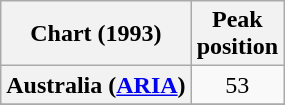<table class="wikitable sortable plainrowheaders">
<tr>
<th>Chart (1993)</th>
<th>Peak<br>position</th>
</tr>
<tr>
<th scope="row">Australia (<a href='#'>ARIA</a>)</th>
<td align="center">53</td>
</tr>
<tr>
</tr>
<tr>
</tr>
<tr>
</tr>
</table>
